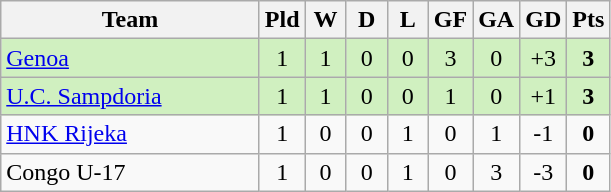<table class=wikitable style="text-align:center">
<tr>
<th width=165>Team</th>
<th width=20>Pld</th>
<th width=20>W</th>
<th width=20>D</th>
<th width=20>L</th>
<th width=20>GF</th>
<th width=20>GA</th>
<th width=20>GD</th>
<th width=20>Pts</th>
</tr>
<tr bgcolor=d0f0c0>
<td style="text-align:left"> <a href='#'>Genoa</a></td>
<td>1</td>
<td>1</td>
<td>0</td>
<td>0</td>
<td>3</td>
<td>0</td>
<td>+3</td>
<td><strong>3</strong></td>
</tr>
<tr bgcolor=d0f0c0>
<td style="text-align:left"> <a href='#'>U.C. Sampdoria</a></td>
<td>1</td>
<td>1</td>
<td>0</td>
<td>0</td>
<td>1</td>
<td>0</td>
<td>+1</td>
<td><strong>3</strong></td>
</tr>
<tr>
<td style="text-align:left"> <a href='#'>HNK Rijeka</a></td>
<td>1</td>
<td>0</td>
<td>0</td>
<td>1</td>
<td>0</td>
<td>1</td>
<td>-1</td>
<td><strong>0</strong></td>
</tr>
<tr>
<td style="text-align:left"> Congo U-17</td>
<td>1</td>
<td>0</td>
<td>0</td>
<td>1</td>
<td>0</td>
<td>3</td>
<td>-3</td>
<td><strong>0</strong></td>
</tr>
</table>
